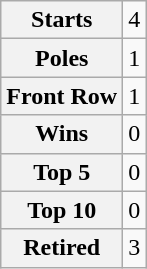<table class="wikitable" style="text-align:center">
<tr>
<th>Starts</th>
<td>4</td>
</tr>
<tr>
<th>Poles</th>
<td>1</td>
</tr>
<tr>
<th>Front Row</th>
<td>1</td>
</tr>
<tr>
<th>Wins</th>
<td>0</td>
</tr>
<tr>
<th>Top 5</th>
<td>0</td>
</tr>
<tr>
<th>Top 10</th>
<td>0</td>
</tr>
<tr>
<th>Retired</th>
<td>3</td>
</tr>
</table>
